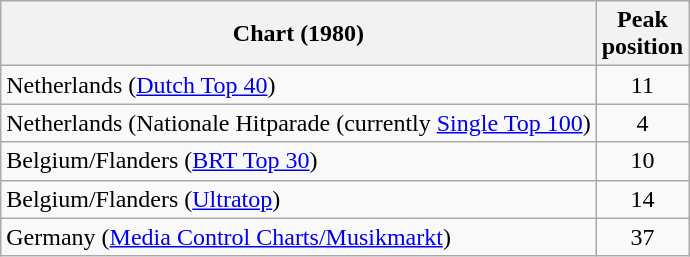<table class="wikitable">
<tr>
<th>Chart (1980)</th>
<th>Peak<br>position</th>
</tr>
<tr>
<td>Netherlands (<a href='#'>Dutch Top 40</a>)</td>
<td align="center">11</td>
</tr>
<tr>
<td>Netherlands (Nationale Hitparade (currently <a href='#'>Single Top 100</a>)</td>
<td align="center">4</td>
</tr>
<tr>
<td>Belgium/Flanders (<a href='#'>BRT Top 30</a>) </td>
<td align="center">10</td>
</tr>
<tr>
<td align="left">Belgium/Flanders (<a href='#'>Ultratop</a>)</td>
<td align="center">14</td>
</tr>
<tr>
<td>Germany (<a href='#'>Media Control Charts/Musikmarkt</a>)</td>
<td align="center">37</td>
</tr>
</table>
